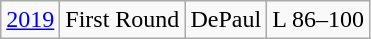<table class="wikitable">
<tr align="center">
<td><a href='#'>2019</a></td>
<td>First Round</td>
<td>DePaul</td>
<td>L 86–100</td>
</tr>
</table>
